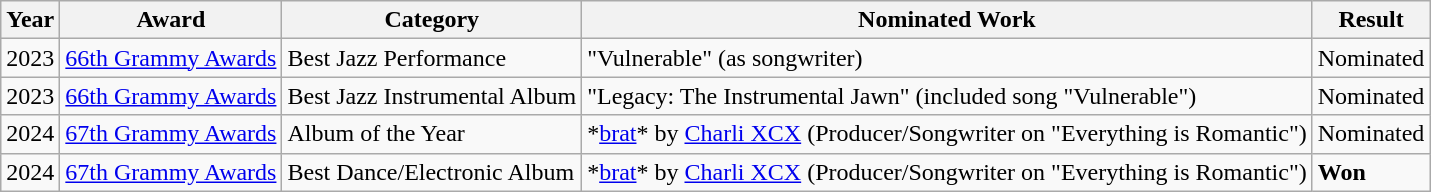<table class="wikitable">
<tr>
<th>Year</th>
<th>Award</th>
<th>Category</th>
<th>Nominated Work</th>
<th>Result</th>
</tr>
<tr>
<td>2023</td>
<td><a href='#'>66th Grammy Awards</a></td>
<td>Best Jazz Performance</td>
<td>"Vulnerable" (as songwriter)</td>
<td>Nominated</td>
</tr>
<tr>
<td>2023</td>
<td><a href='#'>66th Grammy Awards</a></td>
<td>Best Jazz Instrumental Album</td>
<td>"Legacy: The Instrumental Jawn" (included song "Vulnerable")</td>
<td>Nominated</td>
</tr>
<tr>
<td>2024</td>
<td><a href='#'>67th Grammy Awards</a></td>
<td>Album of the Year</td>
<td>*<a href='#'>brat</a>* by <a href='#'>Charli XCX</a> (Producer/Songwriter on "Everything is Romantic")</td>
<td>Nominated</td>
</tr>
<tr>
<td>2024</td>
<td><a href='#'>67th Grammy Awards</a></td>
<td>Best Dance/Electronic Album</td>
<td>*<a href='#'>brat</a>* by <a href='#'>Charli XCX</a> (Producer/Songwriter on "Everything is Romantic")</td>
<td><strong>Won</strong></td>
</tr>
</table>
